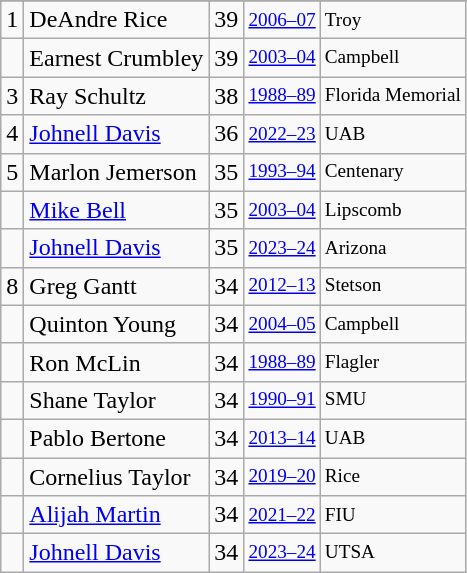<table class="wikitable">
<tr>
</tr>
<tr>
<td>1</td>
<td>DeAndre Rice</td>
<td>39</td>
<td style="font-size:80%;"><a href='#'>2006–07</a></td>
<td style="font-size:80%;">Troy</td>
</tr>
<tr>
<td></td>
<td>Earnest Crumbley</td>
<td>39</td>
<td style="font-size:80%;"><a href='#'>2003–04</a></td>
<td style="font-size:80%;">Campbell</td>
</tr>
<tr>
<td>3</td>
<td>Ray Schultz</td>
<td>38</td>
<td style="font-size:80%;"><a href='#'>1988–89</a></td>
<td style="font-size:80%;">Florida Memorial</td>
</tr>
<tr>
<td>4</td>
<td><a href='#'>Johnell Davis</a></td>
<td>36</td>
<td style="font-size:80%;"><a href='#'>2022–23</a></td>
<td style="font-size:80%;">UAB</td>
</tr>
<tr>
<td>5</td>
<td>Marlon Jemerson</td>
<td>35</td>
<td style="font-size:80%;"><a href='#'>1993–94</a></td>
<td style="font-size:80%;">Centenary</td>
</tr>
<tr>
<td></td>
<td><a href='#'>Mike Bell</a></td>
<td>35</td>
<td style="font-size:80%;"><a href='#'>2003–04</a></td>
<td style="font-size:80%;">Lipscomb</td>
</tr>
<tr>
<td></td>
<td><a href='#'>Johnell Davis</a></td>
<td>35</td>
<td style="font-size:80%;"><a href='#'>2023–24</a></td>
<td style="font-size:80%;">Arizona</td>
</tr>
<tr>
<td>8</td>
<td>Greg Gantt</td>
<td>34</td>
<td style="font-size:80%;"><a href='#'>2012–13</a></td>
<td style="font-size:80%;">Stetson</td>
</tr>
<tr>
<td></td>
<td>Quinton Young</td>
<td>34</td>
<td style="font-size:80%;"><a href='#'>2004–05</a></td>
<td style="font-size:80%;">Campbell</td>
</tr>
<tr>
<td></td>
<td>Ron McLin</td>
<td>34</td>
<td style="font-size:80%;"><a href='#'>1988–89</a></td>
<td style="font-size:80%;">Flagler</td>
</tr>
<tr>
<td></td>
<td>Shane Taylor</td>
<td>34</td>
<td style="font-size:80%;"><a href='#'>1990–91</a></td>
<td style="font-size:80%;">SMU</td>
</tr>
<tr>
<td></td>
<td>Pablo Bertone</td>
<td>34</td>
<td style="font-size:80%;"><a href='#'>2013–14</a></td>
<td style="font-size:80%;">UAB</td>
</tr>
<tr>
<td></td>
<td>Cornelius Taylor</td>
<td>34</td>
<td style="font-size:80%;"><a href='#'>2019–20</a></td>
<td style="font-size:80%;">Rice</td>
</tr>
<tr>
<td></td>
<td><a href='#'>Alijah Martin</a></td>
<td>34</td>
<td style="font-size:80%;"><a href='#'>2021–22</a></td>
<td style="font-size:80%;">FIU</td>
</tr>
<tr>
<td></td>
<td><a href='#'>Johnell Davis</a></td>
<td>34</td>
<td style="font-size:80%;"><a href='#'>2023–24</a></td>
<td style="font-size:80%;">UTSA</td>
</tr>
</table>
